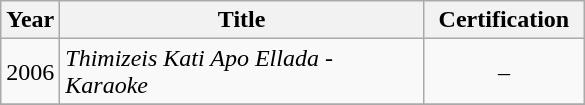<table class="wikitable">
<tr>
<th width="20">Year</th>
<th width="235">Title</th>
<th width="100">Certification</th>
</tr>
<tr>
<td>2006</td>
<td><em>Thimizeis Kati Apo Ellada - Karaoke</em></td>
<td align="center">–</td>
</tr>
<tr>
</tr>
</table>
